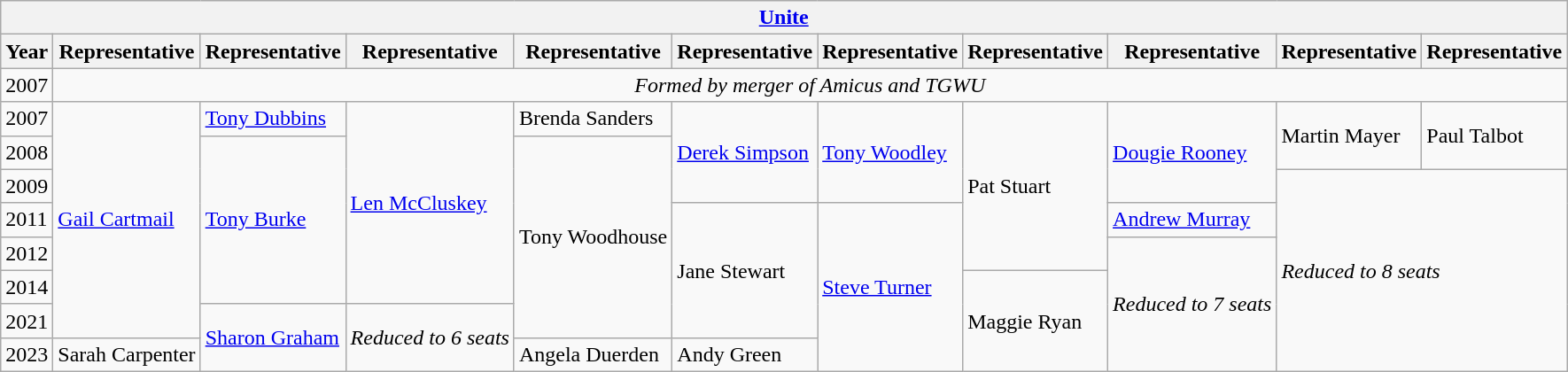<table class="wikitable">
<tr>
<th colspan=11><a href='#'>Unite</a></th>
</tr>
<tr>
<th>Year</th>
<th>Representative</th>
<th>Representative</th>
<th>Representative</th>
<th>Representative</th>
<th>Representative</th>
<th>Representative</th>
<th>Representative</th>
<th>Representative</th>
<th>Representative</th>
<th>Representative</th>
</tr>
<tr>
<td>2007</td>
<td colspan=11 align="center"><em>Formed by merger of Amicus and TGWU</em></td>
</tr>
<tr>
<td>2007</td>
<td rowspan=7><a href='#'>Gail Cartmail</a></td>
<td><a href='#'>Tony Dubbins</a></td>
<td rowspan=6><a href='#'>Len McCluskey</a></td>
<td>Brenda Sanders</td>
<td rowspan=3><a href='#'>Derek Simpson</a></td>
<td rowspan=3><a href='#'>Tony Woodley</a></td>
<td rowspan=5>Pat Stuart</td>
<td rowspan=3><a href='#'>Dougie Rooney</a></td>
<td rowspan=2>Martin Mayer</td>
<td rowspan=2>Paul Talbot</td>
</tr>
<tr>
<td>2008</td>
<td rowspan=5><a href='#'>Tony Burke</a></td>
<td rowspan=6>Tony Woodhouse</td>
</tr>
<tr>
<td>2009</td>
<td rowspan=6 colspan=2><em>Reduced to 8 seats</em></td>
</tr>
<tr>
<td>2011</td>
<td rowspan=4>Jane Stewart</td>
<td rowspan=5><a href='#'>Steve Turner</a></td>
<td><a href='#'>Andrew Murray</a></td>
</tr>
<tr>
<td>2012</td>
<td rowspan=4><em>Reduced to 7 seats</em></td>
</tr>
<tr>
<td>2014</td>
<td rowspan=3>Maggie Ryan</td>
</tr>
<tr>
<td>2021</td>
<td rowspan=2><a href='#'>Sharon Graham</a></td>
<td rowspan=2><em>Reduced to 6 seats</em></td>
</tr>
<tr>
<td>2023</td>
<td>Sarah Carpenter</td>
<td>Angela Duerden</td>
<td>Andy Green</td>
</tr>
</table>
